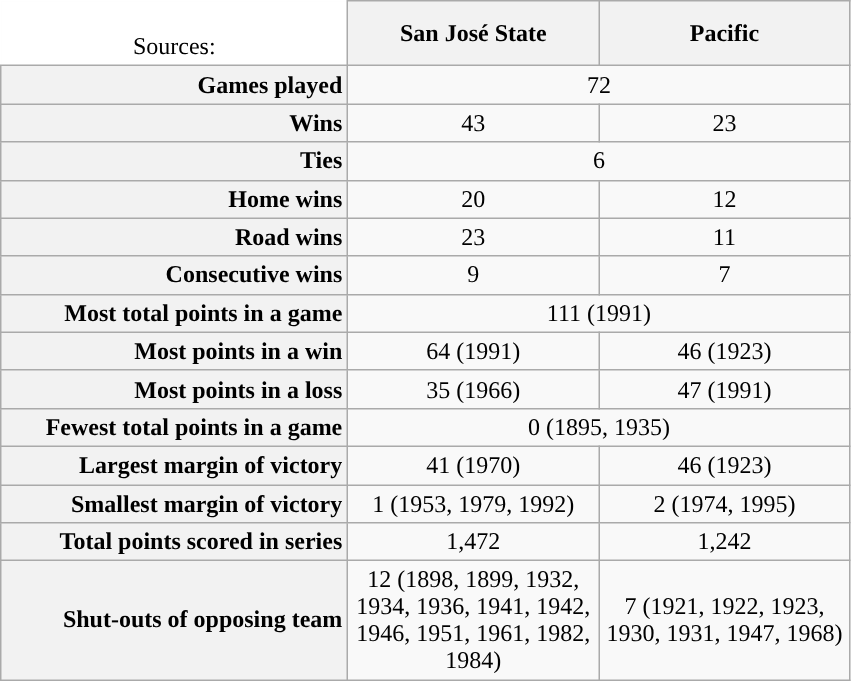<table class="wikitable" style="border-collapse: collapse; text-align: center;">
<tr>
<td scope="row" style="background-color: #fff; border-top: 1px solid #fff; border-left: 1px solid #fff;"><br>Sources:</td>
<th style="width: 10em;">San José State</th>
<th style="width: 10em;">Pacific</th>
</tr>
<tr>
<th style="text-align: right; width: 14em;">Games played</th>
<td colspan="2" style="text-align: center;">72</td>
</tr>
<tr>
<th style="text-align: right; width: 14em;">Wins</th>
<td>43</td>
<td>23</td>
</tr>
<tr>
<th style="text-align: right; width: 14em;">Ties</th>
<td colspan="2" style="text-align: center;">6</td>
</tr>
<tr>
<th style="text-align: right; width: 14em;">Home wins</th>
<td>20</td>
<td>12</td>
</tr>
<tr>
<th style="text-align: right; width: 14em;">Road wins</th>
<td>23</td>
<td>11</td>
</tr>
<tr>
<th style="text-align: right; width: 14em;">Consecutive wins</th>
<td>9</td>
<td>7</td>
</tr>
<tr>
<th style="text-align: right; width: 14em;">Most total points in a game</th>
<td colspan="2" style="text-align: center;">111 (1991)</td>
</tr>
<tr>
<th style="text-align: right; width: 14em;">Most points in a win</th>
<td>64 (1991)</td>
<td>46 (1923)</td>
</tr>
<tr>
<th style="text-align: right; width: 14em;">Most points in a loss</th>
<td>35 (1966)</td>
<td>47 (1991)</td>
</tr>
<tr>
<th style="text-align: right; width: 14em;">Fewest total points in a game</th>
<td colspan="2" style="text-align: center;">0 (1895, 1935)</td>
</tr>
<tr>
<th style="text-align: right; width: 14em;">Largest margin of victory</th>
<td>41 (1970)</td>
<td>46 (1923)</td>
</tr>
<tr>
<th style="text-align: right; width: 14em;">Smallest margin of victory</th>
<td>1 (1953, 1979, 1992)</td>
<td>2 (1974, 1995)</td>
</tr>
<tr>
<th style="text-align: right; width: 14em;">Total points scored in series</th>
<td>1,472</td>
<td>1,242</td>
</tr>
<tr>
<th style="text-align: right; width: 14em;">Shut-outs of opposing team</th>
<td>12 (1898, 1899, 1932, 1934, 1936, 1941, 1942, 1946, 1951, 1961, 1982, 1984)</td>
<td>7 (1921, 1922, 1923, 1930, 1931, 1947, 1968)</td>
</tr>
</table>
